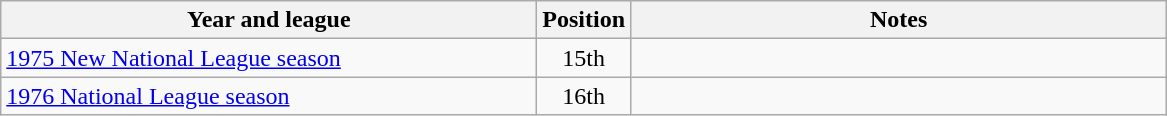<table class="wikitable">
<tr>
<th width=350>Year and league</th>
<th width=50>Position</th>
<th width=350>Notes</th>
</tr>
<tr align=center>
<td align="left"><a href='#'>1975 New National League season</a></td>
<td>15th</td>
<td></td>
</tr>
<tr align=center>
<td align="left"><a href='#'>1976 National League season</a></td>
<td>16th</td>
<td></td>
</tr>
</table>
